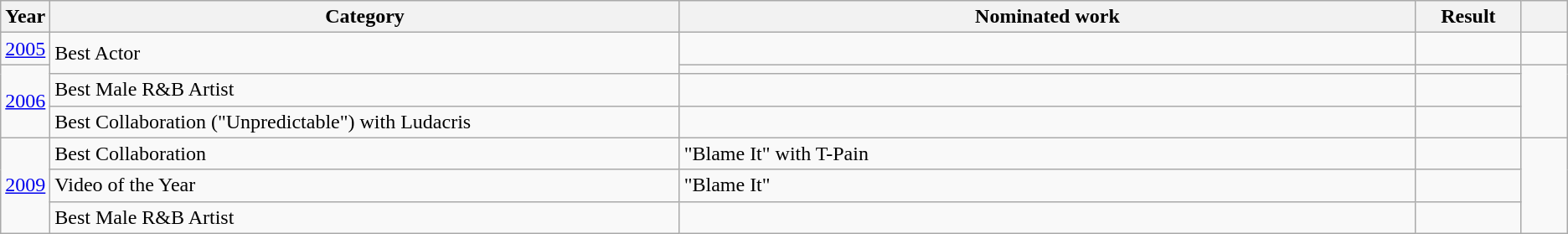<table class=wikitable>
<tr>
<th scope="col" style="width:1em;">Year</th>
<th scope="col" style="width:33em;">Category</th>
<th scope="col" style="width:39em;">Nominated work</th>
<th scope="col" style="width:5em;">Result</th>
<th scope="col" style="width:2em;"></th>
</tr>
<tr>
<td><a href='#'>2005</a></td>
<td rowspan="2">Best Actor</td>
<td></td>
<td></td>
<td></td>
</tr>
<tr>
<td rowspan="3"><a href='#'>2006</a></td>
<td></td>
<td></td>
<td rowspan="3"></td>
</tr>
<tr>
<td>Best Male R&B Artist</td>
<td></td>
<td></td>
</tr>
<tr>
<td>Best Collaboration ("Unpredictable") with Ludacris</td>
<td></td>
<td></td>
</tr>
<tr>
<td rowspan="3"><a href='#'>2009</a></td>
<td>Best Collaboration</td>
<td>"Blame It" with T-Pain</td>
<td></td>
<td rowspan="3"></td>
</tr>
<tr>
<td>Video of the Year</td>
<td>"Blame It"</td>
<td></td>
</tr>
<tr>
<td>Best Male R&B Artist</td>
<td></td>
<td></td>
</tr>
</table>
